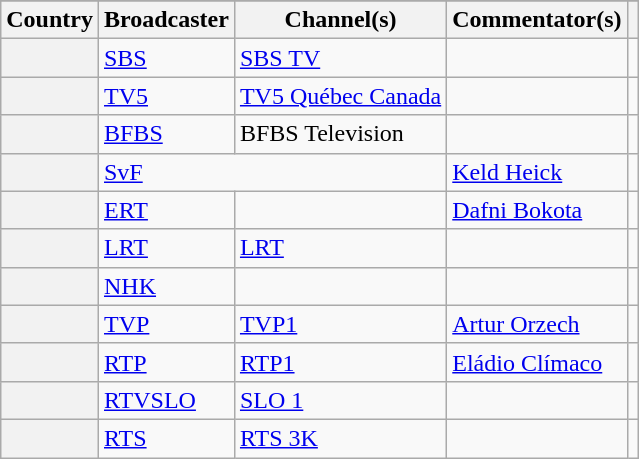<table class="wikitable plainrowheaders sticky-header">
<tr>
</tr>
<tr>
<th scope="col">Country</th>
<th scope="col">Broadcaster</th>
<th scope="col">Channel(s)</th>
<th scope="col">Commentator(s)</th>
<th scope="col"></th>
</tr>
<tr>
<th scope="row"></th>
<td><a href='#'>SBS</a></td>
<td><a href='#'>SBS TV</a></td>
<td></td>
<td style="text-align:center"></td>
</tr>
<tr>
<th scope="row"></th>
<td><a href='#'>TV5</a></td>
<td><a href='#'>TV5 Québec Canada</a></td>
<td></td>
<td style="text-align:center"></td>
</tr>
<tr>
<th scope="row"></th>
<td><a href='#'>BFBS</a></td>
<td>BFBS Television</td>
<td></td>
<td style="text-align:center"></td>
</tr>
<tr>
<th scope="row"></th>
<td colspan="2"><a href='#'>SvF</a></td>
<td><a href='#'>Keld Heick</a></td>
<td style="text-align:center"></td>
</tr>
<tr>
<th scope="row"></th>
<td><a href='#'>ERT</a></td>
<td></td>
<td><a href='#'>Dafni Bokota</a></td>
<td style="text-align:center"></td>
</tr>
<tr>
<th scope="row"></th>
<td><a href='#'>LRT</a></td>
<td><a href='#'>LRT</a></td>
<td></td>
<td style="text-align:center"></td>
</tr>
<tr>
<th scope="row"></th>
<td><a href='#'>NHK</a></td>
<td></td>
<td></td>
<td style="text-align:center"></td>
</tr>
<tr>
<th scope="row"></th>
<td><a href='#'>TVP</a></td>
<td><a href='#'>TVP1</a></td>
<td><a href='#'>Artur Orzech</a></td>
<td style="text-align:center"></td>
</tr>
<tr>
<th scope="row"></th>
<td><a href='#'>RTP</a></td>
<td><a href='#'>RTP1</a></td>
<td><a href='#'>Eládio Clímaco</a></td>
<td style="text-align:center"></td>
</tr>
<tr>
<th scope="row"></th>
<td><a href='#'>RTVSLO</a></td>
<td><a href='#'>SLO 1</a></td>
<td></td>
<td style="text-align:center"></td>
</tr>
<tr>
<th scope="row"></th>
<td><a href='#'>RTS</a></td>
<td><a href='#'>RTS 3K</a></td>
<td></td>
<td style="text-align:center"></td>
</tr>
</table>
